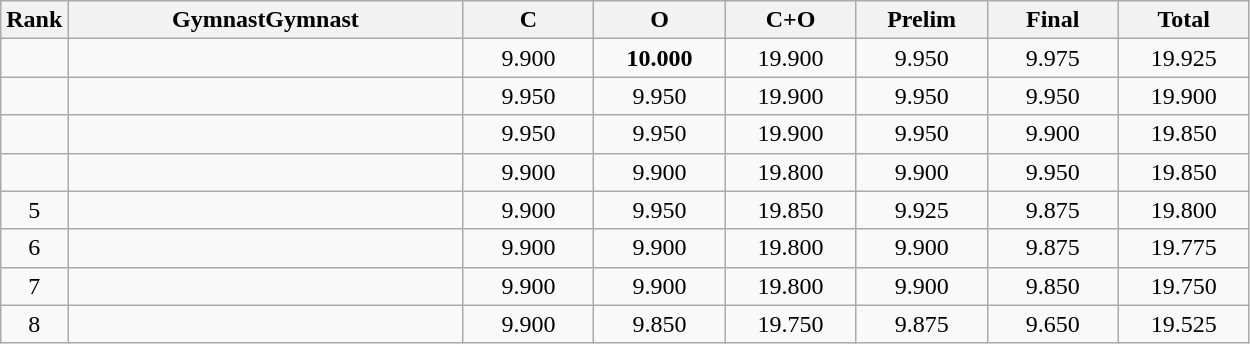<table class="wikitable" style="text-align:center">
<tr>
<th>Rank</th>
<th style="width:16em">GymnastGymnast</th>
<th style="width:5em">C</th>
<th style="width:5em">O</th>
<th style="width:5em">C+O</th>
<th style="width:5em">Prelim</th>
<th style="width:5em">Final</th>
<th style="width:5em">Total</th>
</tr>
<tr>
<td></td>
<td align=left></td>
<td>9.900</td>
<td><strong>10.000</strong></td>
<td>19.900</td>
<td>9.950</td>
<td>9.975</td>
<td>19.925</td>
</tr>
<tr>
<td></td>
<td align=left></td>
<td>9.950</td>
<td>9.950</td>
<td>19.900</td>
<td>9.950</td>
<td>9.950</td>
<td>19.900</td>
</tr>
<tr>
<td></td>
<td align=left></td>
<td>9.950</td>
<td>9.950</td>
<td>19.900</td>
<td>9.950</td>
<td>9.900</td>
<td>19.850</td>
</tr>
<tr>
<td></td>
<td align=left></td>
<td>9.900</td>
<td>9.900</td>
<td>19.800</td>
<td>9.900</td>
<td>9.950</td>
<td>19.850</td>
</tr>
<tr>
<td>5</td>
<td align=left></td>
<td>9.900</td>
<td>9.950</td>
<td>19.850</td>
<td>9.925</td>
<td>9.875</td>
<td>19.800</td>
</tr>
<tr>
<td>6</td>
<td align=left></td>
<td>9.900</td>
<td>9.900</td>
<td>19.800</td>
<td>9.900</td>
<td>9.875</td>
<td>19.775</td>
</tr>
<tr>
<td>7</td>
<td align=left></td>
<td>9.900</td>
<td>9.900</td>
<td>19.800</td>
<td>9.900</td>
<td>9.850</td>
<td>19.750</td>
</tr>
<tr>
<td>8</td>
<td align=left></td>
<td>9.900</td>
<td>9.850</td>
<td>19.750</td>
<td>9.875</td>
<td>9.650</td>
<td>19.525</td>
</tr>
</table>
